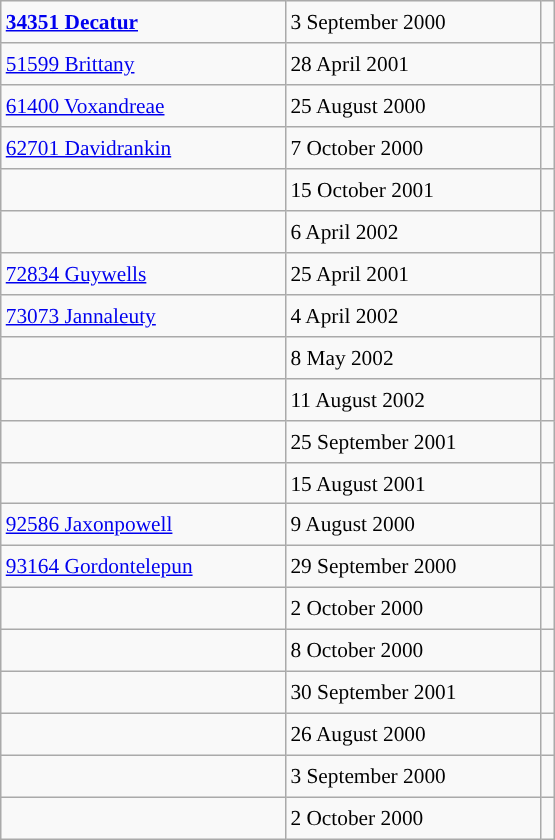<table class="wikitable" style="font-size: 89%; float: left; width: 26em; margin-right: 1em; height: 560px;">
<tr>
<td><strong><a href='#'>34351 Decatur</a></strong></td>
<td>3 September 2000</td>
<td></td>
</tr>
<tr>
<td><a href='#'>51599 Brittany</a></td>
<td>28 April 2001</td>
<td></td>
</tr>
<tr>
<td><a href='#'>61400 Voxandreae</a></td>
<td>25 August 2000</td>
<td></td>
</tr>
<tr>
<td><a href='#'>62701 Davidrankin</a></td>
<td>7 October 2000</td>
<td></td>
</tr>
<tr>
<td></td>
<td>15 October 2001</td>
<td></td>
</tr>
<tr>
<td></td>
<td>6 April 2002</td>
<td></td>
</tr>
<tr>
<td><a href='#'>72834 Guywells</a></td>
<td>25 April 2001</td>
<td></td>
</tr>
<tr>
<td><a href='#'>73073 Jannaleuty</a></td>
<td>4 April 2002</td>
<td></td>
</tr>
<tr>
<td></td>
<td>8 May 2002</td>
<td></td>
</tr>
<tr>
<td></td>
<td>11 August 2002</td>
<td></td>
</tr>
<tr>
<td></td>
<td>25 September 2001</td>
<td></td>
</tr>
<tr>
<td></td>
<td>15 August 2001</td>
<td></td>
</tr>
<tr>
<td><a href='#'>92586 Jaxonpowell</a></td>
<td>9 August 2000</td>
<td></td>
</tr>
<tr>
<td><a href='#'>93164 Gordontelepun</a></td>
<td>29 September 2000</td>
<td></td>
</tr>
<tr>
<td></td>
<td>2 October 2000</td>
<td></td>
</tr>
<tr>
<td></td>
<td>8 October 2000</td>
<td></td>
</tr>
<tr>
<td></td>
<td>30 September 2001</td>
<td></td>
</tr>
<tr>
<td></td>
<td>26 August 2000</td>
<td></td>
</tr>
<tr>
<td></td>
<td>3 September 2000</td>
<td></td>
</tr>
<tr>
<td></td>
<td>2 October 2000</td>
<td></td>
</tr>
</table>
